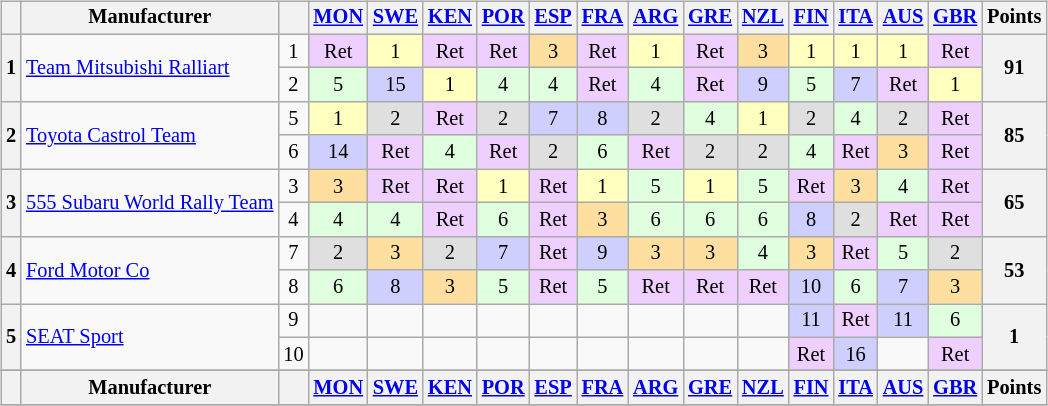<table>
<tr>
<td><br><table class="wikitable" style="font-size: 85%; text-align: center;">
<tr valign="top">
<th valign="middle"></th>
<th valign="middle">Manufacturer</th>
<th valign="middle"></th>
<th><a href='#'>MON</a><br></th>
<th><a href='#'>SWE</a><br></th>
<th><a href='#'>KEN</a><br></th>
<th><a href='#'>POR</a><br></th>
<th><a href='#'>ESP</a><br></th>
<th><a href='#'>FRA</a><br></th>
<th><a href='#'>ARG</a><br></th>
<th><a href='#'>GRE</a><br></th>
<th><a href='#'>NZL</a><br></th>
<th><a href='#'>FIN</a><br></th>
<th><a href='#'>ITA</a><br></th>
<th><a href='#'>AUS</a><br></th>
<th><a href='#'>GBR</a><br></th>
<th valign="middle">Points</th>
</tr>
<tr>
<th rowspan="2">1</th>
<td align="left" rowspan="2"> <a href='#'>Team Mitsubishi Ralliart</a></td>
<td>1</td>
<td style="background:#efcfff;">Ret</td>
<td style="background:#ffffbf;">1</td>
<td style="background:#efcfff;">Ret</td>
<td style="background:#efcfff;">Ret</td>
<td style="background:#ffdf9f;">3</td>
<td style="background:#efcfff;">Ret</td>
<td style="background:#ffffbf;">1</td>
<td style="background:#efcfff;">Ret</td>
<td style="background:#ffdf9f;">3</td>
<td style="background:#ffffbf;">1</td>
<td style="background:#ffffbf;">1</td>
<td style="background:#ffffbf;">1</td>
<td style="background:#efcfff;">Ret</td>
<th align="right" rowspan="2">91</th>
</tr>
<tr>
<td>2</td>
<td style="background:#dfffdf;">5</td>
<td style="background:#cfcfff;">15</td>
<td style="background:#ffffbf;">1</td>
<td style="background:#dfffdf;">4</td>
<td style="background:#dfffdf;">4</td>
<td style="background:#efcfff;">Ret</td>
<td style="background:#dfffdf;">4</td>
<td style="background:#efcfff;">Ret</td>
<td style="background:#cfcfff;">9</td>
<td style="background:#dfffdf;">5</td>
<td style="background:#cfcfff;">7</td>
<td style="background:#efcfff;">Ret</td>
<td style="background:#ffffbf;">1</td>
</tr>
<tr>
<th rowspan="2">2</th>
<td align="left" rowspan="2"> <a href='#'>Toyota Castrol Team</a></td>
<td>5</td>
<td style="background:#ffffbf;">1</td>
<td style="background:#dfdfdf;">2</td>
<td style="background:#efcfff;">Ret</td>
<td style="background:#dfdfdf;">2</td>
<td style="background:#cfcfff;">7</td>
<td style="background:#cfcfff;">8</td>
<td style="background:#dfdfdf;">2</td>
<td style="background:#dfffdf;">4</td>
<td style="background:#ffffbf;">1</td>
<td style="background:#dfdfdf;">2</td>
<td style="background:#dfffdf;">4</td>
<td style="background:#dfdfdf;">2</td>
<td style="background:#efcfff;">Ret</td>
<th align="right" rowspan="2">85</th>
</tr>
<tr>
<td>6</td>
<td style="background:#cfcfff;">14</td>
<td style="background:#efcfff;">Ret</td>
<td style="background:#dfffdf;">4</td>
<td style="background:#efcfff;">Ret</td>
<td style="background:#dfdfdf;">2</td>
<td style="background:#dfffdf;">6</td>
<td style="background:#efcfff;">Ret</td>
<td style="background:#dfdfdf;">2</td>
<td style="background:#dfdfdf;">2</td>
<td style="background:#dfffdf;">4</td>
<td style="background:#efcfff;">Ret</td>
<td style="background:#ffdf9f;">3</td>
<td style="background:#efcfff;">Ret</td>
</tr>
<tr>
<th rowspan="2">3</th>
<td align="left" rowspan="2" nowrap> <a href='#'>555 Subaru World Rally Team</a></td>
<td>3</td>
<td style="background:#ffdf9f;">3</td>
<td style="background:#efcfff;">Ret</td>
<td style="background:#efcfff;">Ret</td>
<td style="background:#ffffbf;">1</td>
<td style="background:#efcfff;">Ret</td>
<td style="background:#ffffbf;">1</td>
<td style="background:#dfffdf;">5</td>
<td style="background:#ffffbf;">1</td>
<td style="background:#dfffdf;">5</td>
<td style="background:#efcfff;">Ret</td>
<td style="background:#ffdf9f;">3</td>
<td style="background:#dfffdf;">4</td>
<td style="background:#efcfff;">Ret</td>
<th align="right" rowspan="2">65</th>
</tr>
<tr>
<td>4</td>
<td style="background:#dfffdf;">4</td>
<td style="background:#dfffdf;">4</td>
<td style="background:#efcfff;">Ret</td>
<td style="background:#dfffdf;">6</td>
<td style="background:#efcfff;">Ret</td>
<td style="background:#ffdf9f;">3</td>
<td style="background:#dfffdf;">6</td>
<td style="background:#dfffdf;">6</td>
<td style="background:#dfffdf;">6</td>
<td style="background:#cfcfff;">8</td>
<td style="background:#dfdfdf;">2</td>
<td style="background:#efcfff;">Ret</td>
<td style="background:#efcfff;">Ret</td>
</tr>
<tr>
<th rowspan="2">4</th>
<td align="left" rowspan="2"> <a href='#'>Ford Motor Co</a></td>
<td>7</td>
<td style="background:#dfdfdf;">2</td>
<td style="background:#ffdf9f;">3</td>
<td style="background:#dfdfdf;">2</td>
<td style="background:#cfcfff;">7</td>
<td style="background:#efcfff;">Ret</td>
<td style="background:#cfcfff;">9</td>
<td style="background:#ffdf9f;">3</td>
<td style="background:#ffdf9f;">3</td>
<td style="background:#dfffdf;">4</td>
<td style="background:#ffdf9f;">3</td>
<td style="background:#efcfff;">Ret</td>
<td style="background:#dfffdf;">5</td>
<td style="background:#dfdfdf;">2</td>
<th align="right" rowspan="2">53</th>
</tr>
<tr>
<td>8</td>
<td style="background:#dfffdf;">6</td>
<td style="background:#cfcfff;">8</td>
<td style="background:#ffdf9f;">3</td>
<td style="background:#dfffdf;">5</td>
<td style="background:#efcfff;">Ret</td>
<td style="background:#dfffdf;">5</td>
<td style="background:#efcfff;">Ret</td>
<td style="background:#efcfff;">Ret</td>
<td style="background:#efcfff;">Ret</td>
<td style="background:#cfcfff;">10</td>
<td style="background:#dfffdf;">6</td>
<td style="background:#cfcfff;">7</td>
<td style="background:#ffdf9f;">3</td>
</tr>
<tr>
<th rowspan="2">5</th>
<td align="left" rowspan="2"> <a href='#'>SEAT Sport</a></td>
<td>9</td>
<td></td>
<td></td>
<td></td>
<td></td>
<td></td>
<td></td>
<td></td>
<td></td>
<td></td>
<td style="background:#cfcfff;">11</td>
<td style="background:#efcfff;">Ret</td>
<td style="background:#cfcfff;">11</td>
<td style="background:#dfffdf;">6</td>
<th align="right" rowspan="2">1</th>
</tr>
<tr>
<td>10</td>
<td></td>
<td></td>
<td></td>
<td></td>
<td></td>
<td></td>
<td></td>
<td></td>
<td></td>
<td style="background:#efcfff;">Ret</td>
<td style="background:#cfcfff;">16</td>
<td></td>
<td style="background:#efcfff;">Ret</td>
</tr>
<tr>
</tr>
<tr valign="top">
<th valign="middle"></th>
<th valign="middle">Manufacturer</th>
<th valign="middle"></th>
<th><a href='#'>MON</a><br></th>
<th><a href='#'>SWE</a><br></th>
<th><a href='#'>KEN</a><br></th>
<th><a href='#'>POR</a><br></th>
<th><a href='#'>ESP</a><br></th>
<th><a href='#'>FRA</a><br></th>
<th><a href='#'>ARG</a><br></th>
<th><a href='#'>GRE</a><br></th>
<th><a href='#'>NZL</a><br></th>
<th><a href='#'>FIN</a><br></th>
<th><a href='#'>ITA</a><br></th>
<th><a href='#'>AUS</a><br></th>
<th><a href='#'>GBR</a><br></th>
<th valign="middle">Points</th>
</tr>
<tr>
</tr>
</table>
</td>
<td valign="top"><br></td>
</tr>
</table>
